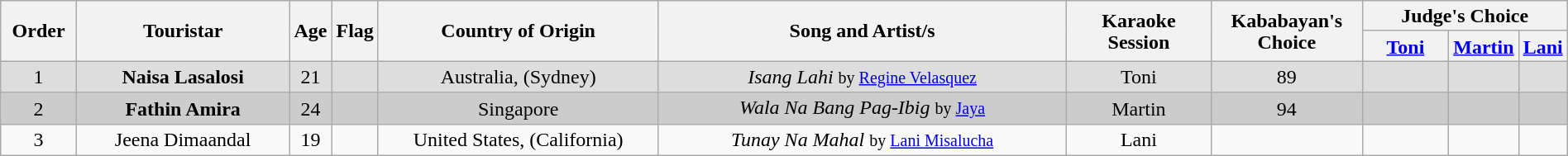<table class="wikitable" style="text-align:center; line-height:17px; width:100%;">
<tr>
<th scope="col" rowspan="2" width="05%">Order</th>
<th scope="col" rowspan="2" width="15%">Touristar</th>
<th scope="col" rowspan="2" width="02%">Age</th>
<th scope="col" rowspan="2" width="02%">Flag</th>
<th scope="col" rowspan="2" width="20%">Country of Origin</th>
<th scope="col" rowspan="2" width="30%">Song and Artist/s</th>
<th scope="col" rowspan="2" width="10%">Karaoke Session</th>
<th scope="col" rowspan="2" width="10%">Kababayan's Choice</th>
<th scope="col" colspan="3" width="25%">Judge's Choice</th>
</tr>
<tr>
<th width="08%"><a href='#'>Toni</a></th>
<th width="09%"><a href='#'>Martin</a></th>
<th width="08%"><a href='#'>Lani</a></th>
</tr>
<tr style="background:#DDD;">
<td>1</td>
<td><strong>Naisa Lasalosi</strong></td>
<td>21</td>
<td></td>
<td>Australia, (Sydney)</td>
<td><em>Isang Lahi</em> <small>by <a href='#'>Regine Velasquez</a></small></td>
<td>Toni</td>
<td>89</td>
<td></td>
<td></td>
<td></td>
</tr>
<tr style="background:#CCC;">
<td>2</td>
<td><strong>Fathin Amira</strong></td>
<td>24</td>
<td></td>
<td>Singapore</td>
<td><em>Wala Na Bang Pag-Ibig</em> <small>by <a href='#'>Jaya</a></small></td>
<td>Martin</td>
<td>94</td>
<td></td>
<td></td>
<td></td>
</tr>
<tr>
<td>3</td>
<td>Jeena Dimaandal</td>
<td>19</td>
<td></td>
<td>United States, (California)</td>
<td><em>Tunay Na Mahal</em> <small>by <a href='#'>Lani Misalucha</a></small></td>
<td>Lani</td>
<td></td>
<td></td>
<td></td>
<td></td>
</tr>
</table>
